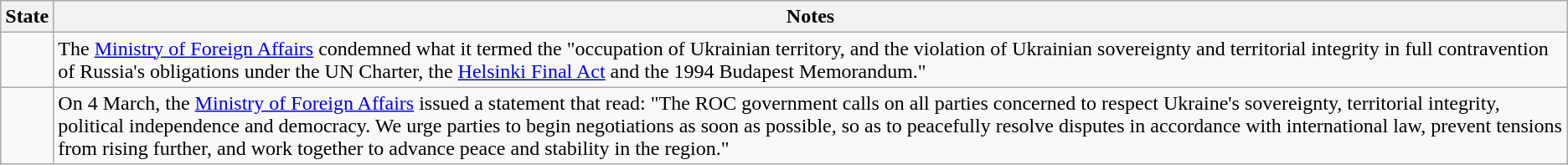<table class="wikitable">
<tr>
<th>State</th>
<th>Notes</th>
</tr>
<tr>
<td></td>
<td>The <a href='#'>Ministry of Foreign Affairs</a> condemned what it termed the "occupation of Ukrainian territory, and the violation of Ukrainian sovereignty and territorial integrity in full contravention of Russia's obligations under the UN Charter, the <a href='#'>Helsinki Final Act</a> and the 1994 Budapest Memorandum."</td>
</tr>
<tr>
<td></td>
<td>On 4 March, the <a href='#'>Ministry of Foreign Affairs</a> issued a statement that read: "The ROC government calls on all parties concerned to respect Ukraine's sovereignty, territorial integrity, political independence and democracy. We urge parties to begin negotiations as soon as possible, so as to peacefully resolve disputes in accordance with international law, prevent tensions from rising further, and work together to advance peace and stability in the region."</td>
</tr>
</table>
